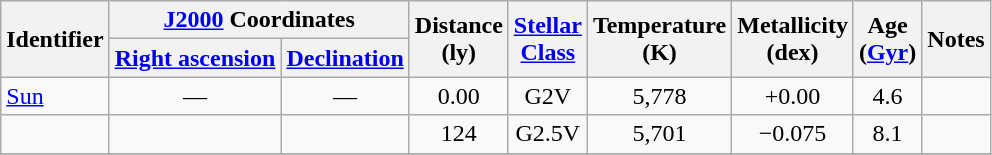<table class="wikitable" style="text-align: center; white-space: nowrap;">
<tr>
<th rowspan="2">Identifier</th>
<th colspan="2"><a href='#'>J2000</a> Coordinates</th>
<th rowspan="2">Distance<br>(ly)</th>
<th rowspan="2"><a href='#'>Stellar<br>Class</a></th>
<th rowspan="2">Temperature<br>(K)</th>
<th rowspan="2">Metallicity<br>(dex)</th>
<th rowspan="2">Age<br>(<a href='#'>Gyr</a>)</th>
<th rowspan="2">Notes</th>
</tr>
<tr>
<th><a href='#'>Right ascension</a></th>
<th><a href='#'>Declination</a></th>
</tr>
<tr>
<td style="text-align:left;"><a href='#'>Sun</a></td>
<td>—</td>
<td>—</td>
<td>0.00</td>
<td>G2V</td>
<td>5,778</td>
<td>+0.00</td>
<td>4.6</td>
<td></td>
</tr>
<tr>
<td style="text-align:left;"></td>
<td></td>
<td></td>
<td>124</td>
<td>G2.5V</td>
<td>5,701</td>
<td>−0.075</td>
<td>8.1</td>
<td></td>
</tr>
<tr>
</tr>
</table>
